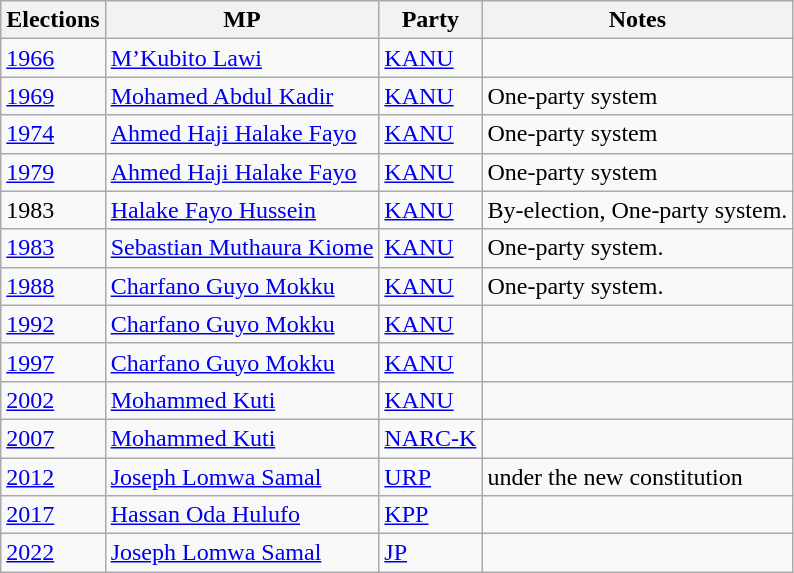<table class="wikitable">
<tr>
<th>Elections</th>
<th>MP </th>
<th>Party</th>
<th>Notes</th>
</tr>
<tr>
<td><a href='#'>1966</a></td>
<td><a href='#'>M’Kubito Lawi</a></td>
<td><a href='#'>KANU</a></td>
<td></td>
</tr>
<tr>
<td><a href='#'>1969</a></td>
<td><a href='#'>Mohamed Abdul Kadir</a></td>
<td><a href='#'>KANU</a></td>
<td>One-party system</td>
</tr>
<tr>
<td><a href='#'>1974</a></td>
<td><a href='#'>Ahmed Haji Halake Fayo</a></td>
<td><a href='#'>KANU</a></td>
<td>One-party system</td>
</tr>
<tr>
<td><a href='#'>1979</a></td>
<td><a href='#'>Ahmed Haji Halake Fayo</a></td>
<td><a href='#'>KANU</a></td>
<td>One-party system</td>
</tr>
<tr>
<td>1983</td>
<td><a href='#'>Halake Fayo Hussein</a></td>
<td><a href='#'>KANU</a></td>
<td>By-election, One-party system.</td>
</tr>
<tr>
<td><a href='#'>1983</a></td>
<td><a href='#'>Sebastian Muthaura Kiome</a></td>
<td><a href='#'>KANU</a></td>
<td>One-party system.</td>
</tr>
<tr>
<td><a href='#'>1988</a></td>
<td><a href='#'>Charfano Guyo Mokku</a></td>
<td><a href='#'>KANU</a></td>
<td>One-party system.</td>
</tr>
<tr>
<td><a href='#'>1992</a></td>
<td><a href='#'>Charfano Guyo Mokku</a></td>
<td><a href='#'>KANU</a></td>
<td></td>
</tr>
<tr>
<td><a href='#'>1997</a></td>
<td><a href='#'>Charfano Guyo Mokku</a></td>
<td><a href='#'>KANU</a></td>
<td></td>
</tr>
<tr>
<td><a href='#'>2002</a></td>
<td><a href='#'>Mohammed Kuti</a></td>
<td><a href='#'>KANU</a></td>
<td></td>
</tr>
<tr>
<td><a href='#'>2007</a></td>
<td><a href='#'>Mohammed Kuti</a></td>
<td><a href='#'>NARC-K</a></td>
<td></td>
</tr>
<tr>
<td><a href='#'>2012</a></td>
<td><a href='#'>Joseph Lomwa Samal</a></td>
<td><a href='#'>URP</a></td>
<td>under the new constitution</td>
</tr>
<tr>
<td><a href='#'>2017</a></td>
<td><a href='#'>Hassan Oda Hulufo</a></td>
<td><a href='#'>KPP</a></td>
<td></td>
</tr>
<tr>
<td><a href='#'>2022</a></td>
<td><a href='#'>Joseph Lomwa Samal</a></td>
<td><a href='#'>JP</a></td>
<td></td>
</tr>
</table>
